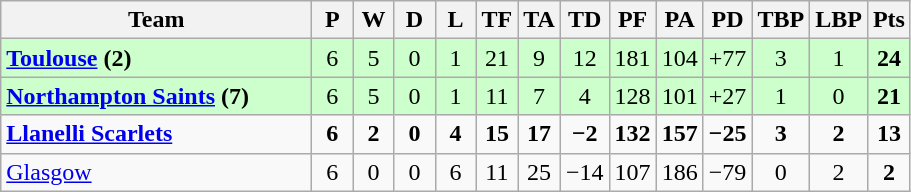<table class="wikitable" style="text-align:center">
<tr>
<th width="200">Team</th>
<th width="20">P</th>
<th width="20">W</th>
<th width="20">D</th>
<th width="20">L</th>
<th width="20">TF</th>
<th width="20">TA</th>
<th width="20">TD</th>
<th width="20">PF</th>
<th width="20">PA</th>
<th width="25">PD</th>
<th width="20">TBP</th>
<th width="20">LBP</th>
<th width="20">Pts</th>
</tr>
<tr bgcolor=#ccffcc>
<td align=left> <strong><a href='#'>Toulouse</a> (2)</strong></td>
<td>6</td>
<td>5</td>
<td>0</td>
<td>1</td>
<td>21</td>
<td>9</td>
<td>12</td>
<td>181</td>
<td>104</td>
<td>+77</td>
<td>3</td>
<td>1</td>
<td><strong>24</strong></td>
</tr>
<tr bgcolor=#ccffcc>
<td align=left> <strong><a href='#'>Northampton Saints</a> (7)</strong></td>
<td>6</td>
<td>5</td>
<td>0</td>
<td>1</td>
<td>11</td>
<td>7</td>
<td>4</td>
<td>128</td>
<td>101</td>
<td>+27</td>
<td>1</td>
<td>0</td>
<td><strong>21</strong></td>
</tr>
<tr>
<td align=left> <strong><a href='#'>Llanelli Scarlets</a></strong></td>
<td><strong>6</strong></td>
<td><strong>2</strong></td>
<td><strong>0</strong></td>
<td><strong>4</strong></td>
<td><strong>15</strong></td>
<td><strong>17</strong></td>
<td><strong>−2</strong></td>
<td><strong>132</strong></td>
<td><strong>157</strong></td>
<td><strong>−25</strong></td>
<td><strong>3</strong></td>
<td><strong>2</strong></td>
<td><strong>13</strong></td>
</tr>
<tr>
<td align=left> <a href='#'>Glasgow</a></td>
<td>6</td>
<td>0</td>
<td>0</td>
<td>6</td>
<td>11</td>
<td>25</td>
<td>−14</td>
<td>107</td>
<td>186</td>
<td>−79</td>
<td>0</td>
<td>2</td>
<td><strong>2</strong></td>
</tr>
</table>
